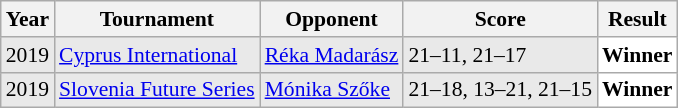<table class="sortable wikitable" style="font-size: 90%;">
<tr>
<th>Year</th>
<th>Tournament</th>
<th>Opponent</th>
<th>Score</th>
<th>Result</th>
</tr>
<tr style="background:#E9E9E9">
<td align="center">2019</td>
<td align="left"><a href='#'>Cyprus International</a></td>
<td align="left"> <a href='#'>Réka Madarász</a></td>
<td align="left">21–11, 21–17</td>
<td style="text-align:left; background:white"> <strong>Winner</strong></td>
</tr>
<tr style="background:#E9E9E9">
<td align="center">2019</td>
<td align="left"><a href='#'>Slovenia Future Series</a></td>
<td align="left"> <a href='#'>Mónika Szőke</a></td>
<td align="left">21–18, 13–21, 21–15</td>
<td style="text-align:left; background:white"> <strong>Winner</strong></td>
</tr>
</table>
